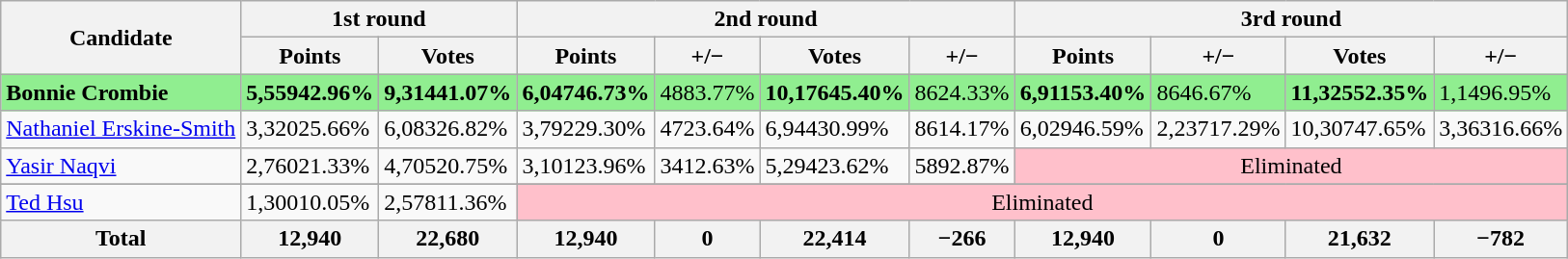<table class="wikitable">
<tr>
<th rowspan="2" colspan="1">Candidate</th>
<th colspan="2">1st round</th>
<th colspan="4">2nd round</th>
<th colspan="4">3rd round</th>
</tr>
<tr>
<th>Points</th>
<th>Votes</th>
<th>Points</th>
<th>+/−</th>
<th>Votes</th>
<th>+/−</th>
<th>Points</th>
<th>+/−</th>
<th>Votes</th>
<th>+/−</th>
</tr>
<tr style="background:lightgreen;">
<td><strong>Bonnie Crombie</strong></td>
<td><strong>5,559</strong><strong>42.96%</strong></td>
<td><strong>9,314</strong><strong>41.07%</strong></td>
<td><strong>6,047</strong><strong>46.73%</strong></td>
<td>4883.77%</td>
<td><strong>10,176</strong><strong>45.40%</strong></td>
<td>8624.33%</td>
<td><strong>6,911</strong><strong>53.40%</strong></td>
<td>8646.67%</td>
<td><strong>11,325</strong><strong>52.35%</strong></td>
<td>1,1496.95%</td>
</tr>
<tr>
<td><a href='#'>Nathaniel Erskine-Smith</a></td>
<td>3,32025.66%</td>
<td>6,08326.82%</td>
<td>3,79229.30%</td>
<td>4723.64%</td>
<td>6,94430.99%</td>
<td>8614.17%</td>
<td>6,02946.59%</td>
<td>2,23717.29%</td>
<td>10,30747.65%</td>
<td>3,36316.66%</td>
</tr>
<tr>
<td><a href='#'>Yasir Naqvi</a></td>
<td>2,76021.33%</td>
<td>4,70520.75%</td>
<td>3,10123.96%</td>
<td>3412.63%</td>
<td>5,29423.62%</td>
<td>5892.87%</td>
<td colspan="4" style="background:pink; text-align:center">Eliminated</td>
</tr>
<tr>
</tr>
<tr>
<td><a href='#'>Ted Hsu</a></td>
<td>1,30010.05%</td>
<td>2,57811.36%</td>
<td colspan="8" style="background:pink; text-align:center">Eliminated</td>
</tr>
<tr>
<th colspan="1">Total</th>
<th align="right">12,940</th>
<th align="right">22,680</th>
<th align="right">12,940</th>
<th align="right">0</th>
<th align="right">22,414</th>
<th align="right">−266</th>
<th align="right">12,940</th>
<th align="right">0</th>
<th align="right">21,632</th>
<th align="right">−782</th>
</tr>
</table>
